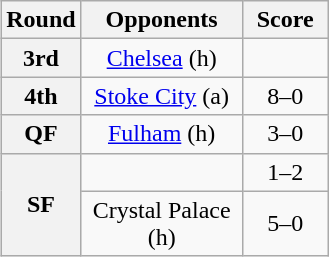<table class="wikitable plainrowheaders" style="text-align:center;margin-left:1em;float:right">
<tr>
<th scope="col" style="width:25px">Round</th>
<th scope="col" style="width:100px">Opponents</th>
<th scope="col" style="width:50px">Score</th>
</tr>
<tr>
<th scope=row style="text-align:center">3rd</th>
<td><a href='#'>Chelsea</a> (h)</td>
<td></td>
</tr>
<tr>
<th scope=row style="text-align:center">4th</th>
<td><a href='#'>Stoke City</a> (a)</td>
<td>8–0</td>
</tr>
<tr>
<th scope=row style="text-align:center">QF</th>
<td><a href='#'>Fulham</a> (h)</td>
<td>3–0</td>
</tr>
<tr>
<th scope=row style="text-align:center" rowspan="2">SF</th>
<td></td>
<td>1–2</td>
</tr>
<tr>
<td>Crystal Palace (h)</td>
<td>5–0</td>
</tr>
</table>
